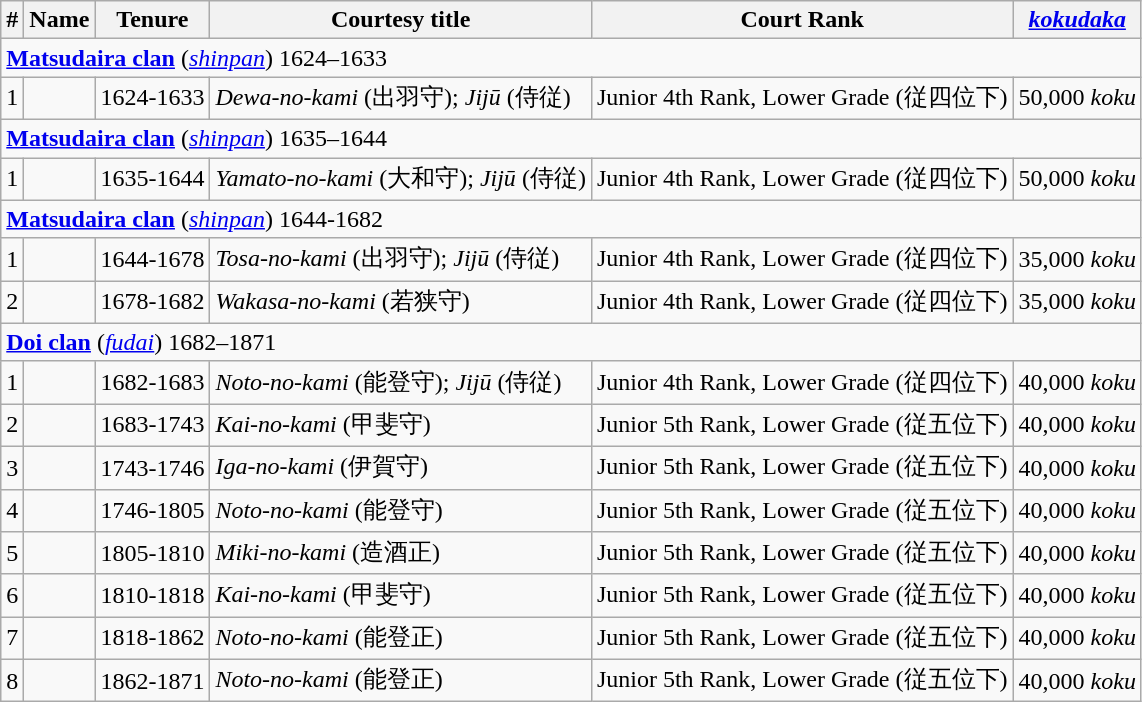<table class=wikitable>
<tr>
<th>#</th>
<th>Name</th>
<th>Tenure</th>
<th>Courtesy title</th>
<th>Court Rank</th>
<th><em><a href='#'>kokudaka</a></em></th>
</tr>
<tr>
<td colspan=6> <strong><a href='#'>Matsudaira clan</a></strong> (<em><a href='#'>shinpan</a></em>) 1624–1633 </td>
</tr>
<tr>
<td>1</td>
<td></td>
<td>1624-1633</td>
<td><em>Dewa-no-kami</em> (出羽守); <em>Jijū</em> (侍従)</td>
<td>Junior 4th Rank, Lower Grade (従四位下)</td>
<td>50,000 <em>koku</em></td>
</tr>
<tr>
<td colspan=6> <strong><a href='#'>Matsudaira clan</a></strong> (<em><a href='#'>shinpan</a></em>) 1635–1644</td>
</tr>
<tr>
<td>1</td>
<td></td>
<td>1635-1644</td>
<td><em>Yamato-no-kami</em> (大和守); <em>Jijū</em> (侍従)</td>
<td>Junior 4th Rank, Lower Grade (従四位下)</td>
<td>50,000 <em>koku</em></td>
</tr>
<tr>
<td colspan=6> <strong><a href='#'>Matsudaira clan</a></strong> (<em><a href='#'>shinpan</a></em>) 1644-1682</td>
</tr>
<tr>
<td>1</td>
<td></td>
<td>1644-1678</td>
<td><em>Tosa-no-kami</em> (出羽守); <em>Jijū</em> (侍従)</td>
<td>Junior 4th Rank, Lower Grade (従四位下)</td>
<td>35,000 <em>koku</em></td>
</tr>
<tr>
<td>2</td>
<td></td>
<td>1678-1682</td>
<td><em>Wakasa-no-kami</em> (若狭守)</td>
<td>Junior 4th Rank, Lower Grade (従四位下)</td>
<td>35,000 <em>koku</em></td>
</tr>
<tr>
<td colspan=6> <strong><a href='#'>Doi clan</a></strong> (<em><a href='#'>fudai</a></em>) 1682–1871</td>
</tr>
<tr>
<td>1</td>
<td></td>
<td>1682-1683</td>
<td><em>Noto-no-kami</em> (能登守); <em>Jijū</em> (侍従)</td>
<td>Junior 4th Rank, Lower Grade (従四位下)</td>
<td>40,000 <em>koku</em></td>
</tr>
<tr>
<td>2</td>
<td></td>
<td>1683-1743</td>
<td><em>Kai-no-kami</em> (甲斐守)</td>
<td>Junior 5th Rank, Lower Grade (従五位下)</td>
<td>40,000 <em>koku</em></td>
</tr>
<tr>
<td>3</td>
<td></td>
<td>1743-1746</td>
<td><em>Iga-no-kami</em> (伊賀守)</td>
<td>Junior 5th Rank, Lower Grade (従五位下)</td>
<td>40,000 <em>koku</em></td>
</tr>
<tr>
<td>4</td>
<td></td>
<td>1746-1805</td>
<td><em>Noto-no-kami</em> (能登守)</td>
<td>Junior 5th Rank, Lower Grade (従五位下)</td>
<td>40,000 <em>koku</em></td>
</tr>
<tr>
<td>5</td>
<td></td>
<td>1805-1810</td>
<td><em>Miki-no-kami</em> (造酒正)</td>
<td>Junior 5th Rank, Lower Grade (従五位下)</td>
<td>40,000 <em>koku</em></td>
</tr>
<tr>
<td>6</td>
<td></td>
<td>1810-1818</td>
<td><em>Kai-no-kami</em> (甲斐守)</td>
<td>Junior 5th Rank, Lower Grade (従五位下)</td>
<td>40,000 <em>koku</em></td>
</tr>
<tr>
<td>7</td>
<td></td>
<td>1818-1862</td>
<td><em>Noto-no-kami</em> (能登正)</td>
<td>Junior 5th Rank, Lower Grade (従五位下)</td>
<td>40,000 <em>koku</em></td>
</tr>
<tr>
<td>8</td>
<td></td>
<td>1862-1871</td>
<td><em>Noto-no-kami</em> (能登正)</td>
<td>Junior 5th Rank, Lower Grade (従五位下)</td>
<td>40,000 <em>koku</em></td>
</tr>
</table>
